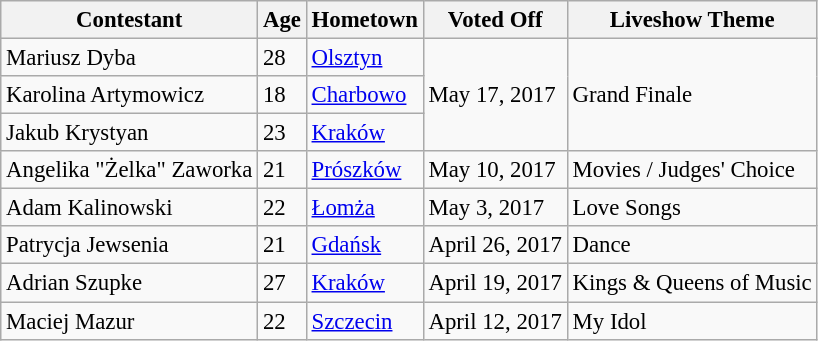<table class="wikitable" style="font-size:95%;">
<tr>
<th>Contestant</th>
<th>Age</th>
<th>Hometown</th>
<th>Voted Off</th>
<th>Liveshow Theme</th>
</tr>
<tr>
<td>Mariusz Dyba</td>
<td>28</td>
<td><a href='#'>Olsztyn</a></td>
<td rowspan="3">May 17, 2017</td>
<td rowspan="3">Grand Finale</td>
</tr>
<tr>
<td>Karolina Artymowicz</td>
<td>18</td>
<td><a href='#'>Charbowo</a></td>
</tr>
<tr>
<td>Jakub Krystyan</td>
<td>23</td>
<td><a href='#'>Kraków</a></td>
</tr>
<tr>
<td>Angelika "Żelka" Zaworka</td>
<td>21</td>
<td><a href='#'>Prószków</a></td>
<td>May 10, 2017</td>
<td>Movies / Judges' Choice</td>
</tr>
<tr>
<td>Adam Kalinowski</td>
<td>22</td>
<td><a href='#'>Łomża</a></td>
<td>May 3, 2017</td>
<td>Love Songs</td>
</tr>
<tr>
<td>Patrycja Jewsenia</td>
<td>21</td>
<td><a href='#'>Gdańsk</a></td>
<td>April 26, 2017</td>
<td>Dance</td>
</tr>
<tr>
<td>Adrian Szupke</td>
<td>27</td>
<td><a href='#'>Kraków</a></td>
<td>April 19, 2017</td>
<td>Kings & Queens of Music</td>
</tr>
<tr>
<td>Maciej Mazur</td>
<td>22</td>
<td><a href='#'>Szczecin</a></td>
<td>April 12, 2017</td>
<td>My Idol</td>
</tr>
</table>
